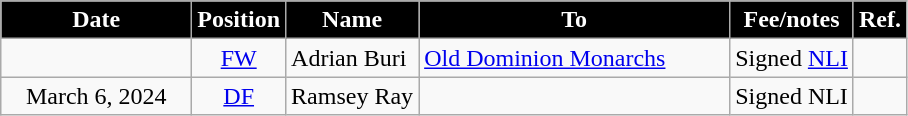<table class="wikitable" style="text-align:center; ">
<tr>
<th style="background:#000000; color:#FFFFFF; width:120px;">Date</th>
<th style="background:#000000; color:#FFFFFF; width:50px;">Position</th>
<th style="background:#000000; color:#FFFFFF;">Name</th>
<th style="background:#000000; color:#FFFFFF; width:200px;">To</th>
<th style="background:#000000; color:#FFFFFF;">Fee/notes</th>
<th style="background:#000000; color:#FFFFFF; width:25px;">Ref.</th>
</tr>
<tr>
<td></td>
<td><a href='#'>FW</a></td>
<td align="left"> Adrian Buri</td>
<td align="left"> <a href='#'>Old Dominion Monarchs</a></td>
<td>Signed <a href='#'>NLI</a></td>
<td></td>
</tr>
<tr>
<td>March 6, 2024</td>
<td><a href='#'>DF</a></td>
<td align="left"> Ramsey Ray</td>
<td align="left"></td>
<td>Signed NLI</td>
<td></td>
</tr>
</table>
